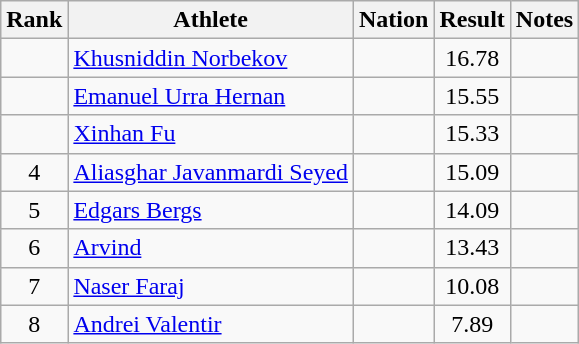<table class='wikitable'>
<tr>
<th>Rank</th>
<th>Athlete</th>
<th>Nation</th>
<th>Result</th>
<th>Notes</th>
</tr>
<tr>
<td align=center></td>
<td><a href='#'>Khusniddin Norbekov</a></td>
<td></td>
<td align=center>16.78</td>
<td></td>
</tr>
<tr>
<td align=center></td>
<td><a href='#'>Emanuel Urra Hernan </a></td>
<td></td>
<td align=center>15.55</td>
<td></td>
</tr>
<tr>
<td align=center></td>
<td><a href='#'>Xinhan Fu</a></td>
<td></td>
<td align=center>15.33</td>
<td></td>
</tr>
<tr>
<td align=center>4</td>
<td><a href='#'>Aliasghar Javanmardi Seyed </a></td>
<td></td>
<td align=center>15.09</td>
<td></td>
</tr>
<tr>
<td align=center>5</td>
<td><a href='#'>Edgars Bergs</a></td>
<td></td>
<td align=center>14.09</td>
<td></td>
</tr>
<tr>
<td align=center>6</td>
<td><a href='#'>Arvind</a></td>
<td></td>
<td align=center>13.43</td>
<td></td>
</tr>
<tr>
<td align=center>7</td>
<td><a href='#'>Naser Faraj</a></td>
<td></td>
<td align=center>10.08</td>
<td></td>
</tr>
<tr>
<td align=center>8</td>
<td><a href='#'>Andrei Valentir</a></td>
<td></td>
<td align=center>7.89</td>
<td></td>
</tr>
</table>
